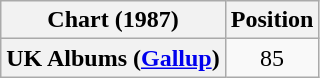<table class="wikitable plainrowheaders" style="text-align:center">
<tr>
<th scope="col">Chart (1987)</th>
<th scope="col">Position</th>
</tr>
<tr>
<th scope="row">UK Albums (<a href='#'>Gallup</a>)</th>
<td>85</td>
</tr>
</table>
